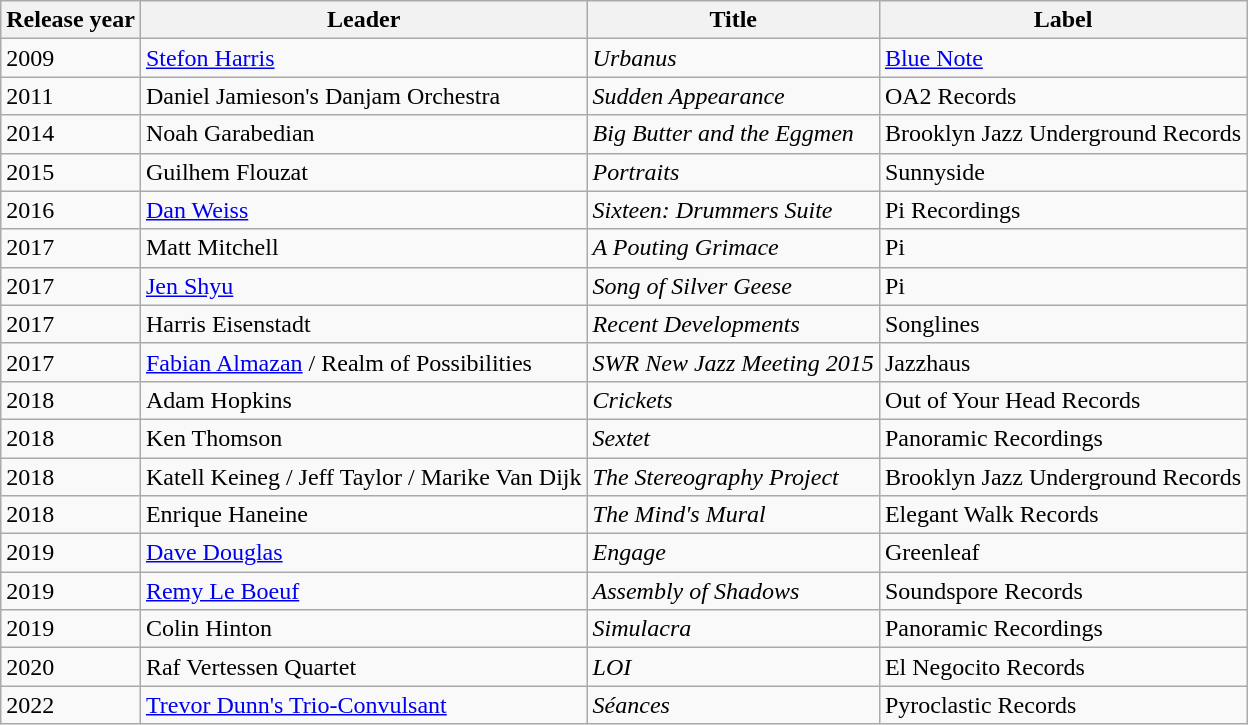<table class="wikitable sortable">
<tr>
<th>Release year</th>
<th>Leader</th>
<th>Title</th>
<th>Label</th>
</tr>
<tr>
<td>2009</td>
<td><a href='#'>Stefon Harris</a></td>
<td><em>Urbanus</em></td>
<td><a href='#'>Blue Note</a></td>
</tr>
<tr>
<td>2011</td>
<td>Daniel Jamieson's Danjam Orchestra</td>
<td><em>Sudden Appearance</em></td>
<td>OA2 Records</td>
</tr>
<tr>
<td>2014</td>
<td>Noah Garabedian</td>
<td><em>Big Butter and the Eggmen</em></td>
<td>Brooklyn Jazz Underground Records</td>
</tr>
<tr>
<td>2015</td>
<td>Guilhem Flouzat</td>
<td><em>Portraits</em></td>
<td>Sunnyside</td>
</tr>
<tr>
<td>2016</td>
<td><a href='#'>Dan Weiss</a></td>
<td><em>Sixteen: Drummers Suite</em></td>
<td>Pi Recordings</td>
</tr>
<tr>
<td>2017</td>
<td>Matt Mitchell</td>
<td><em>A Pouting Grimace</em></td>
<td>Pi</td>
</tr>
<tr>
<td>2017</td>
<td><a href='#'>Jen Shyu</a></td>
<td><em>Song of Silver Geese</em></td>
<td>Pi</td>
</tr>
<tr>
<td>2017</td>
<td>Harris Eisenstadt</td>
<td><em>Recent Developments</em></td>
<td>Songlines</td>
</tr>
<tr>
<td>2017</td>
<td><a href='#'>Fabian Almazan</a> / Realm of Possibilities</td>
<td><em>SWR New Jazz Meeting 2015</em></td>
<td>Jazzhaus</td>
</tr>
<tr>
<td>2018</td>
<td>Adam Hopkins</td>
<td><em>Crickets</em></td>
<td>Out of Your Head Records</td>
</tr>
<tr>
<td>2018</td>
<td>Ken Thomson</td>
<td><em>Sextet</em></td>
<td>Panoramic Recordings</td>
</tr>
<tr>
<td>2018</td>
<td>Katell Keineg / Jeff Taylor / Marike Van Dijk</td>
<td><em>The Stereography Project</em></td>
<td>Brooklyn Jazz Underground Records</td>
</tr>
<tr>
<td>2018</td>
<td>Enrique Haneine</td>
<td><em>The Mind's Mural</em></td>
<td>Elegant Walk Records</td>
</tr>
<tr>
<td>2019</td>
<td><a href='#'>Dave Douglas</a></td>
<td><em>Engage</em></td>
<td>Greenleaf</td>
</tr>
<tr>
<td>2019</td>
<td><a href='#'>Remy Le Boeuf</a></td>
<td><em>Assembly of Shadows</em></td>
<td>Soundspore Records</td>
</tr>
<tr>
<td>2019</td>
<td>Colin Hinton</td>
<td><em>Simulacra</em></td>
<td>Panoramic Recordings</td>
</tr>
<tr>
<td>2020</td>
<td>Raf Vertessen Quartet</td>
<td><em>LOI</em></td>
<td>El Negocito Records</td>
</tr>
<tr>
<td>2022</td>
<td><a href='#'>Trevor Dunn's Trio-Convulsant</a></td>
<td><em>Séances</em></td>
<td>Pyroclastic Records</td>
</tr>
</table>
